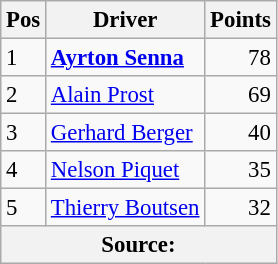<table class="wikitable" style="font-size: 95%;">
<tr>
<th>Pos</th>
<th>Driver</th>
<th>Points</th>
</tr>
<tr>
<td>1</td>
<td> <strong><a href='#'>Ayrton Senna</a></strong></td>
<td align="right">78</td>
</tr>
<tr>
<td>2</td>
<td> <a href='#'>Alain Prost</a></td>
<td align="right">69</td>
</tr>
<tr>
<td>3</td>
<td> <a href='#'>Gerhard Berger</a></td>
<td align="right">40</td>
</tr>
<tr>
<td>4</td>
<td> <a href='#'>Nelson Piquet</a></td>
<td align="right">35</td>
</tr>
<tr>
<td>5</td>
<td> <a href='#'>Thierry Boutsen</a></td>
<td align="right">32</td>
</tr>
<tr>
<th colspan=4>Source: </th>
</tr>
</table>
